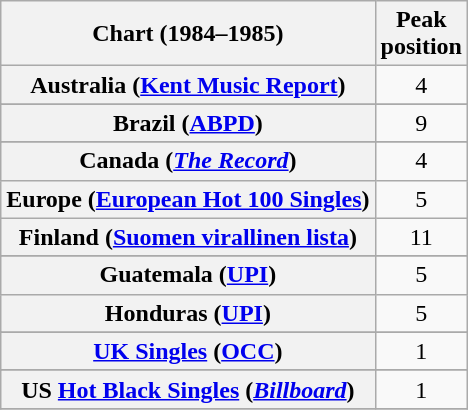<table class="wikitable plainrowheaders sortable" style="text-align:center">
<tr>
<th scope="col">Chart (1984–1985)</th>
<th scope="col">Peak<br>position</th>
</tr>
<tr>
<th scope="row">Australia (<a href='#'>Kent Music Report</a>)</th>
<td>4</td>
</tr>
<tr>
</tr>
<tr>
</tr>
<tr>
<th scope="row">Brazil (<a href='#'>ABPD</a>)</th>
<td>9</td>
</tr>
<tr>
</tr>
<tr>
<th scope="row">Canada (<a href='#'><em>The Record</em></a>)</th>
<td>4</td>
</tr>
<tr>
<th scope="row">Europe (<a href='#'>European Hot 100 Singles</a>)</th>
<td>5</td>
</tr>
<tr>
<th scope="row">Finland (<a href='#'>Suomen virallinen lista</a>)</th>
<td>11</td>
</tr>
<tr>
</tr>
<tr>
<th scope="row">Guatemala (<a href='#'>UPI</a>)</th>
<td>5</td>
</tr>
<tr>
<th scope="row">Honduras (<a href='#'>UPI</a>)</th>
<td>5</td>
</tr>
<tr>
</tr>
<tr>
</tr>
<tr>
</tr>
<tr>
</tr>
<tr>
</tr>
<tr>
</tr>
<tr>
</tr>
<tr>
<th scope="row"><a href='#'>UK Singles</a> (<a href='#'>OCC</a>)</th>
<td>1</td>
</tr>
<tr>
</tr>
<tr>
</tr>
<tr>
<th scope="row">US <a href='#'>Hot Black Singles</a> (<em><a href='#'>Billboard</a></em>)</th>
<td>1</td>
</tr>
<tr>
</tr>
</table>
